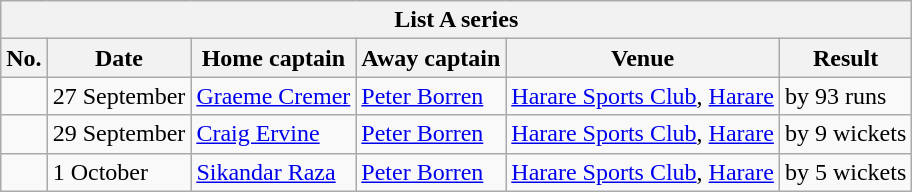<table class="wikitable">
<tr>
<th colspan="6">List A series</th>
</tr>
<tr>
<th>No.</th>
<th>Date</th>
<th>Home captain</th>
<th>Away captain</th>
<th>Venue</th>
<th>Result</th>
</tr>
<tr>
<td></td>
<td>27 September</td>
<td><a href='#'>Graeme Cremer</a></td>
<td><a href='#'>Peter Borren</a></td>
<td><a href='#'>Harare Sports Club</a>, <a href='#'>Harare</a></td>
<td> by 93 runs</td>
</tr>
<tr>
<td></td>
<td>29 September</td>
<td><a href='#'>Craig Ervine</a></td>
<td><a href='#'>Peter Borren</a></td>
<td><a href='#'>Harare Sports Club</a>, <a href='#'>Harare</a></td>
<td> by 9 wickets</td>
</tr>
<tr>
<td></td>
<td>1 October</td>
<td><a href='#'>Sikandar Raza</a></td>
<td><a href='#'>Peter Borren</a></td>
<td><a href='#'>Harare Sports Club</a>, <a href='#'>Harare</a></td>
<td> by 5 wickets</td>
</tr>
</table>
